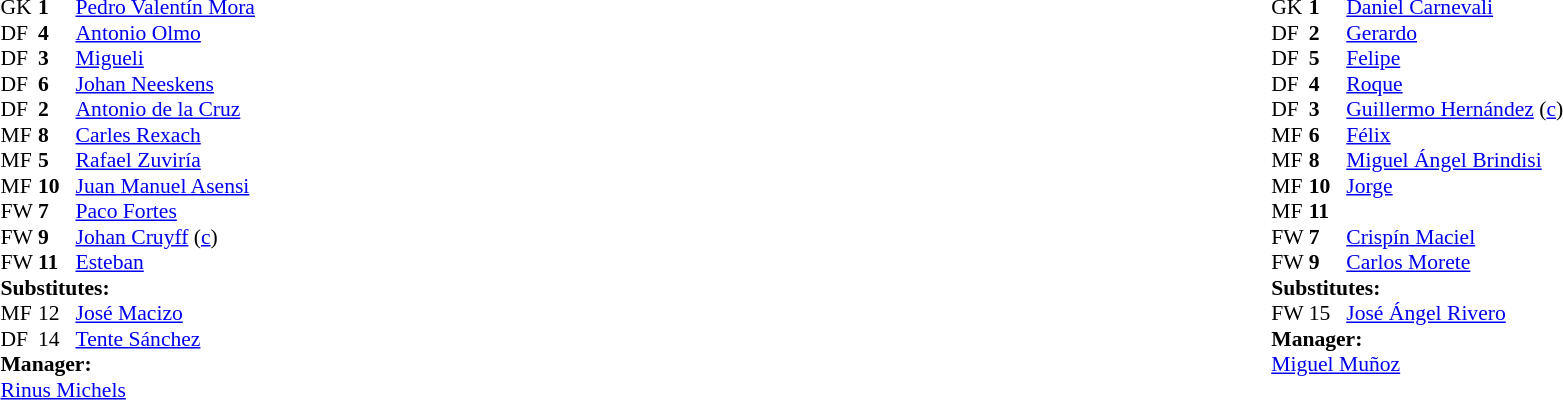<table width="100%">
<tr>
<td valign="top" width="50%"><br><table style="font-size: 90%" cellspacing="0" cellpadding="0">
<tr>
<td colspan="4"></td>
</tr>
<tr>
<th width="25"></th>
<th width="25"></th>
</tr>
<tr>
<td>GK</td>
<td><strong>1</strong></td>
<td> <a href='#'>Pedro Valentín Mora</a></td>
</tr>
<tr>
<td>DF</td>
<td><strong>4</strong></td>
<td> <a href='#'>Antonio Olmo</a></td>
<td></td>
<td></td>
</tr>
<tr>
<td>DF</td>
<td><strong>3</strong></td>
<td> <a href='#'>Migueli</a></td>
</tr>
<tr>
<td>DF</td>
<td><strong>6</strong></td>
<td> <a href='#'>Johan Neeskens</a></td>
<td></td>
<td></td>
</tr>
<tr>
<td>DF</td>
<td><strong>2</strong></td>
<td> <a href='#'>Antonio de la Cruz</a></td>
</tr>
<tr>
<td>MF</td>
<td><strong>8</strong></td>
<td> <a href='#'>Carles Rexach</a></td>
</tr>
<tr>
<td>MF</td>
<td><strong>5</strong></td>
<td> <a href='#'>Rafael Zuviría</a></td>
</tr>
<tr>
<td>MF</td>
<td><strong>10</strong></td>
<td> <a href='#'>Juan Manuel Asensi</a></td>
</tr>
<tr>
<td>FW</td>
<td><strong>7</strong></td>
<td> <a href='#'>Paco Fortes</a></td>
</tr>
<tr>
<td>FW</td>
<td><strong>9</strong></td>
<td> <a href='#'>Johan Cruyff</a> (<a href='#'>c</a>)</td>
</tr>
<tr>
<td>FW</td>
<td><strong>11</strong></td>
<td> <a href='#'>Esteban</a></td>
</tr>
<tr>
<td colspan=4><strong>Substitutes:</strong></td>
</tr>
<tr>
<td>MF</td>
<td>12</td>
<td> <a href='#'>José Macizo</a></td>
<td></td>
<td></td>
</tr>
<tr>
<td>DF</td>
<td>14</td>
<td> <a href='#'>Tente Sánchez</a></td>
<td></td>
<td></td>
</tr>
<tr>
<td colspan=4><strong>Manager:</strong></td>
</tr>
<tr>
<td colspan="4"> <a href='#'>Rinus Michels</a></td>
</tr>
</table>
</td>
<td valign="top" width="50%"><br><table style="font-size: 90%" cellspacing="0" cellpadding="0" align=center>
<tr>
<td colspan="4"></td>
</tr>
<tr>
<th width="25"></th>
<th width="25"></th>
</tr>
<tr>
<td>GK</td>
<td><strong>1</strong></td>
<td> <a href='#'>Daniel Carnevali</a></td>
</tr>
<tr>
<td>DF</td>
<td><strong>2</strong></td>
<td> <a href='#'>Gerardo</a></td>
</tr>
<tr>
<td>DF</td>
<td><strong>5</strong></td>
<td> <a href='#'>Felipe</a></td>
</tr>
<tr>
<td>DF</td>
<td><strong>4</strong></td>
<td> <a href='#'>Roque</a></td>
</tr>
<tr>
<td>DF</td>
<td><strong>3</strong></td>
<td> <a href='#'>Guillermo Hernández</a> (<a href='#'>c</a>)</td>
</tr>
<tr>
<td>MF</td>
<td><strong>6</strong></td>
<td> <a href='#'>Félix</a></td>
<td></td>
<td></td>
</tr>
<tr>
<td>MF</td>
<td><strong>8</strong></td>
<td> <a href='#'>Miguel Ángel Brindisi</a></td>
</tr>
<tr>
<td>MF</td>
<td><strong>10</strong></td>
<td> <a href='#'>Jorge</a></td>
<td></td>
</tr>
<tr>
<td>MF</td>
<td><strong>11</strong></td>
<td> </td>
<td></td>
</tr>
<tr>
<td>FW</td>
<td><strong>7</strong></td>
<td> <a href='#'>Crispín Maciel</a></td>
</tr>
<tr>
<td>FW</td>
<td><strong>9</strong></td>
<td> <a href='#'>Carlos Morete</a></td>
</tr>
<tr>
<td colspan=4><strong>Substitutes:</strong></td>
</tr>
<tr>
<td>FW</td>
<td>15</td>
<td> <a href='#'>José Ángel Rivero</a></td>
<td></td>
<td></td>
</tr>
<tr>
<td colspan=4><strong>Manager:</strong></td>
</tr>
<tr>
<td colspan="4"> <a href='#'>Miguel Muñoz</a></td>
</tr>
<tr>
</tr>
</table>
</td>
</tr>
</table>
